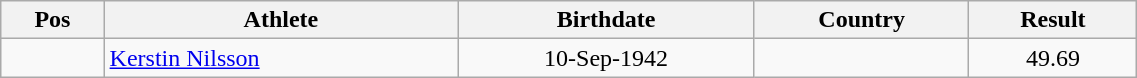<table class="wikitable"  style="text-align:center; width:60%;">
<tr>
<th>Pos</th>
<th>Athlete</th>
<th>Birthdate</th>
<th>Country</th>
<th>Result</th>
</tr>
<tr>
<td align=center></td>
<td align=left><a href='#'>Kerstin Nilsson</a></td>
<td>10-Sep-1942</td>
<td align=left></td>
<td>49.69</td>
</tr>
</table>
